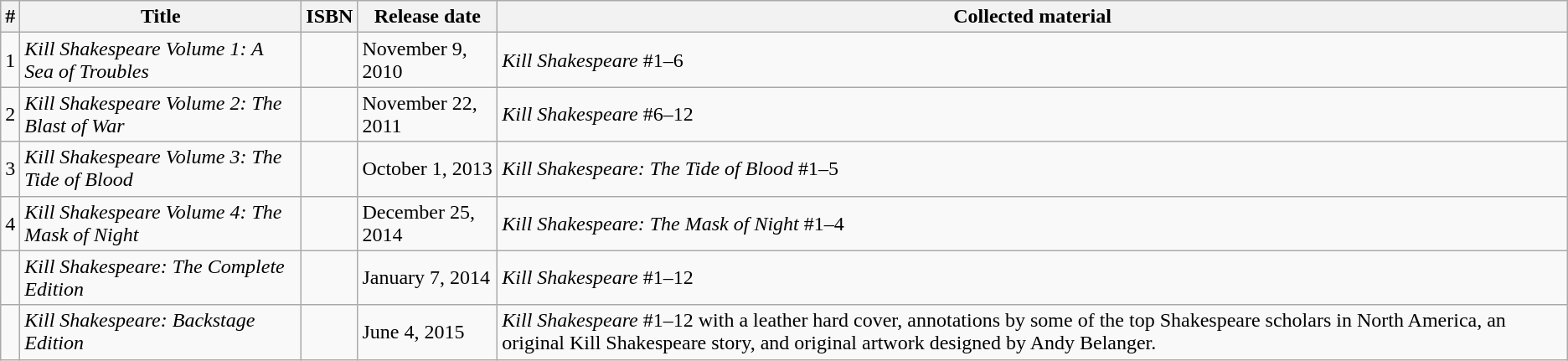<table class="wikitable">
<tr>
<th>#</th>
<th>Title</th>
<th>ISBN</th>
<th>Release date</th>
<th>Collected material</th>
</tr>
<tr>
<td>1</td>
<td><em>Kill Shakespeare Volume 1: A Sea of Troubles</em></td>
<td></td>
<td>November 9, 2010</td>
<td><em>Kill Shakespeare</em> #1–6</td>
</tr>
<tr>
<td>2</td>
<td><em>Kill Shakespeare Volume 2: The Blast of War</em></td>
<td></td>
<td>November 22, 2011</td>
<td><em>Kill Shakespeare</em> #6–12</td>
</tr>
<tr>
<td>3</td>
<td><em>Kill Shakespeare Volume 3: The Tide of Blood</em></td>
<td></td>
<td>October 1, 2013</td>
<td><em>Kill Shakespeare: The Tide of Blood</em> #1–5</td>
</tr>
<tr>
<td>4</td>
<td><em>Kill Shakespeare Volume 4: The Mask of Night</em></td>
<td></td>
<td>December 25, 2014</td>
<td><em>Kill Shakespeare: The Mask of Night</em> #1–4</td>
</tr>
<tr>
<td></td>
<td><em>Kill Shakespeare: The Complete Edition</em></td>
<td></td>
<td>January 7, 2014</td>
<td><em>Kill Shakespeare</em> #1–12</td>
</tr>
<tr>
<td></td>
<td><em>Kill Shakespeare: Backstage Edition</em></td>
<td></td>
<td>June 4, 2015</td>
<td><em>Kill Shakespeare</em> #1–12 with a leather hard cover, annotations by some of the top Shakespeare scholars in North America, an original Kill Shakespeare story, and original artwork designed by Andy Belanger.</td>
</tr>
</table>
